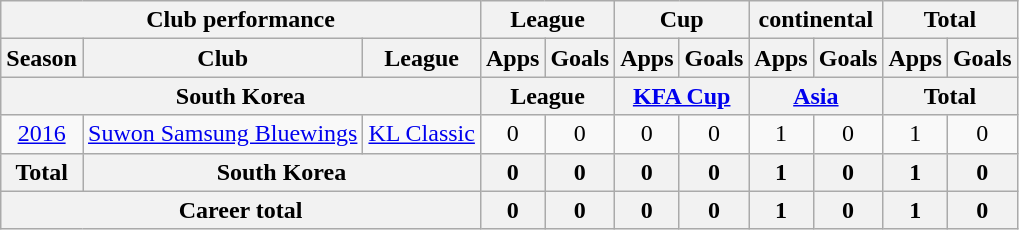<table class="wikitable" style="text-align:center">
<tr>
<th colspan=3>Club performance</th>
<th colspan=2>League</th>
<th colspan=2>Cup</th>
<th colspan=2>continental</th>
<th colspan=2>Total</th>
</tr>
<tr>
<th>Season</th>
<th>Club</th>
<th>League</th>
<th>Apps</th>
<th>Goals</th>
<th>Apps</th>
<th>Goals</th>
<th>Apps</th>
<th>Goals</th>
<th>Apps</th>
<th>Goals</th>
</tr>
<tr>
<th colspan=3>South Korea</th>
<th colspan=2>League</th>
<th colspan=2><a href='#'>KFA Cup</a></th>
<th colspan=2><a href='#'>Asia</a></th>
<th colspan=2>Total</th>
</tr>
<tr>
<td><a href='#'>2016</a></td>
<td><a href='#'>Suwon Samsung Bluewings</a></td>
<td><a href='#'>KL Classic</a></td>
<td>0</td>
<td>0</td>
<td>0</td>
<td>0</td>
<td>1</td>
<td>0</td>
<td>1</td>
<td>0</td>
</tr>
<tr>
<th>Total</th>
<th colspan=2>South Korea</th>
<th>0</th>
<th>0</th>
<th>0</th>
<th>0</th>
<th>1</th>
<th>0</th>
<th>1</th>
<th>0</th>
</tr>
<tr>
<th colspan=3>Career total</th>
<th>0</th>
<th>0</th>
<th>0</th>
<th>0</th>
<th>1</th>
<th>0</th>
<th>1</th>
<th>0</th>
</tr>
</table>
